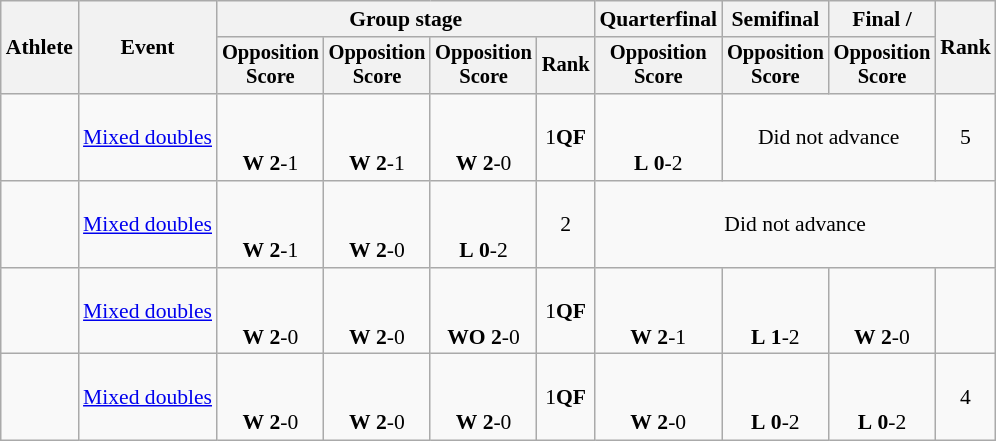<table class="wikitable" style="font-size:90%">
<tr>
<th rowspan=2>Athlete</th>
<th rowspan=2>Event</th>
<th colspan=4>Group stage</th>
<th>Quarterfinal</th>
<th>Semifinal</th>
<th>Final / </th>
<th rowspan=2>Rank</th>
</tr>
<tr style="font-size:95%">
<th>Opposition<br>Score</th>
<th>Opposition<br>Score</th>
<th>Opposition<br>Score</th>
<th>Rank</th>
<th>Opposition<br>Score</th>
<th>Opposition<br>Score</th>
<th>Opposition<br>Score</th>
</tr>
<tr align=center>
<td align=left><br></td>
<td align=left><a href='#'>Mixed doubles</a></td>
<td><small><br></small> <br> <strong>W</strong> <strong>2</strong>-1</td>
<td><small><br></small> <br> <strong>W</strong> <strong>2</strong>-1</td>
<td><small><br></small> <br> <strong>W</strong> <strong>2</strong>-0</td>
<td>1<strong>QF</strong></td>
<td><small><br></small> <br> <strong>L</strong> <strong>0</strong>-2</td>
<td colspan=2>Did not advance</td>
<td>5</td>
</tr>
<tr align=center>
<td align=left><br></td>
<td align=left><a href='#'>Mixed doubles</a></td>
<td><small><br></small> <br> <strong>W</strong> <strong>2</strong>-1</td>
<td><small><br></small> <br> <strong>W</strong> <strong>2</strong>-0</td>
<td><small><br></small> <br> <strong>L</strong> <strong>0</strong>-2</td>
<td>2</td>
<td colspan=4>Did not advance</td>
</tr>
<tr align=center>
<td align=left><br></td>
<td align=left><a href='#'>Mixed doubles</a></td>
<td><small><br></small> <br> <strong>W</strong> <strong>2</strong>-0</td>
<td><small><br></small> <br> <strong>W</strong> <strong>2</strong>-0</td>
<td><small><br></small> <br> <strong>WO</strong> <strong>2</strong>-0</td>
<td>1<strong>QF</strong></td>
<td><small><br></small> <br> <strong>W</strong> <strong>2</strong>-1</td>
<td><small><br></small> <br> <strong>L</strong> <strong>1</strong>-2</td>
<td><small><br></small> <br> <strong>W</strong> <strong>2</strong>-0</td>
<td></td>
</tr>
<tr align=center>
<td align=left><br></td>
<td align=left><a href='#'>Mixed doubles</a></td>
<td><small><br></small> <br> <strong>W</strong> <strong>2</strong>-0</td>
<td><small><br></small> <br> <strong>W</strong> <strong>2</strong>-0</td>
<td><small><br></small> <br> <strong>W</strong> <strong>2</strong>-0</td>
<td>1<strong>QF</strong></td>
<td><small><br></small> <br> <strong>W</strong> <strong>2</strong>-0</td>
<td><small><br></small> <br> <strong>L</strong> <strong>0</strong>-2</td>
<td><small><br></small> <br> <strong>L</strong> <strong>0</strong>-2</td>
<td>4</td>
</tr>
</table>
